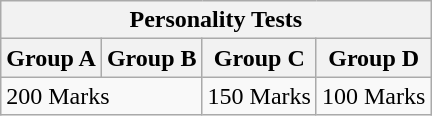<table class="wikitable">
<tr>
<th colspan=4>Personality Tests</th>
</tr>
<tr>
<th>Group A</th>
<th>Group B</th>
<th>Group C</th>
<th>Group D</th>
</tr>
<tr>
<td colspan=2>200 Marks</td>
<td>150 Marks</td>
<td>100 Marks</td>
</tr>
</table>
